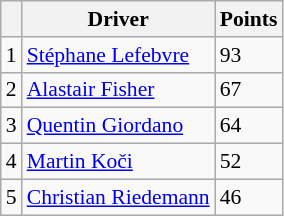<table class="wikitable" style="font-size: 90%;">
<tr>
<th></th>
<th>Driver</th>
<th>Points</th>
</tr>
<tr>
<td>1</td>
<td> <a href='#'>Stéphane Lefebvre</a></td>
<td>93</td>
</tr>
<tr>
<td>2</td>
<td> <a href='#'>Alastair Fisher</a></td>
<td>67</td>
</tr>
<tr>
<td>3</td>
<td> <a href='#'>Quentin Giordano</a></td>
<td>64</td>
</tr>
<tr>
<td>4</td>
<td> <a href='#'>Martin Koči</a></td>
<td>52</td>
</tr>
<tr>
<td>5</td>
<td> <a href='#'>Christian Riedemann</a></td>
<td>46</td>
</tr>
</table>
